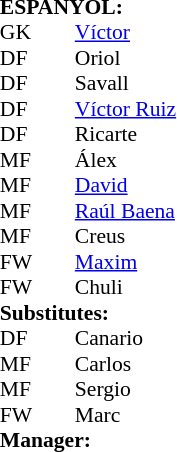<table style="font-size: 90%" cellspacing="0" cellpadding="0" align=center>
<tr>
<td colspan="4"><strong>ESPANYOL:</strong></td>
</tr>
<tr>
<th width=25></th>
<th width=25></th>
</tr>
<tr>
<td>GK</td>
<td><strong> </strong></td>
<td> <a href='#'>Víctor</a></td>
</tr>
<tr>
<td>DF</td>
<td><strong> </strong></td>
<td> Oriol</td>
<td></td>
</tr>
<tr>
<td>DF</td>
<td><strong> </strong></td>
<td> Savall</td>
</tr>
<tr>
<td>DF</td>
<td><strong> </strong></td>
<td> <a href='#'>Víctor Ruiz</a></td>
</tr>
<tr>
<td>DF</td>
<td><strong> </strong></td>
<td> Ricarte</td>
</tr>
<tr>
<td>MF</td>
<td><strong> </strong></td>
<td> Álex</td>
</tr>
<tr>
<td>MF</td>
<td><strong> </strong></td>
<td> <a href='#'>David</a></td>
<td></td>
</tr>
<tr>
<td>MF</td>
<td><strong> </strong></td>
<td> <a href='#'>Raúl Baena</a></td>
</tr>
<tr>
<td>MF</td>
<td><strong> </strong></td>
<td> Creus</td>
<td></td>
</tr>
<tr>
<td>FW</td>
<td><strong> </strong></td>
<td> <a href='#'>Maxim</a></td>
</tr>
<tr>
<td>FW</td>
<td><strong> </strong></td>
<td> Chuli</td>
<td></td>
</tr>
<tr>
<td colspan=3><strong>Substitutes:</strong></td>
</tr>
<tr>
<td>DF</td>
<td><strong> </strong></td>
<td> Canario</td>
<td></td>
</tr>
<tr>
<td>MF</td>
<td><strong> </strong></td>
<td> Carlos</td>
<td></td>
</tr>
<tr>
<td>MF</td>
<td><strong> </strong></td>
<td> Sergio</td>
<td></td>
</tr>
<tr>
<td>FW</td>
<td><strong> </strong></td>
<td> Marc</td>
<td></td>
</tr>
<tr>
<td colspan=3><strong>Manager:</strong></td>
</tr>
<tr>
<td colspan=4></td>
</tr>
</table>
